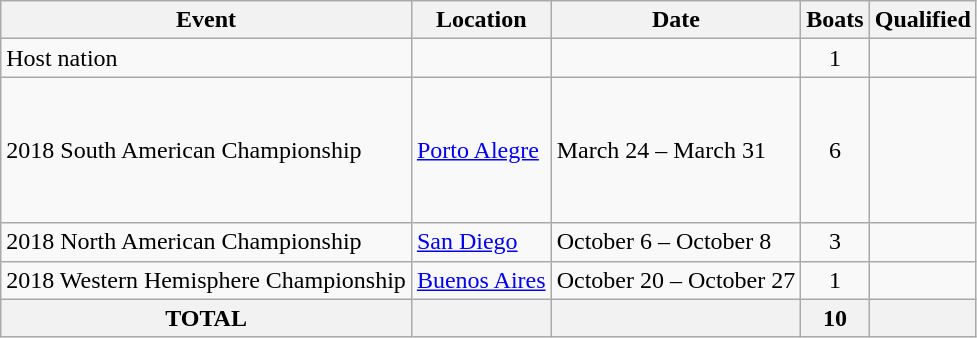<table class="wikitable">
<tr>
<th>Event</th>
<th>Location</th>
<th>Date</th>
<th>Boats</th>
<th>Qualified</th>
</tr>
<tr>
<td>Host nation</td>
<td></td>
<td></td>
<td align="center">1</td>
<td></td>
</tr>
<tr>
<td>2018 South American Championship</td>
<td> <a href='#'>Porto Alegre</a></td>
<td>March 24 – March 31</td>
<td align="center">6</td>
<td><br><br><br><br><br></td>
</tr>
<tr>
<td>2018 North American Championship</td>
<td> <a href='#'>San Diego</a></td>
<td>October 6 – October 8</td>
<td align="center">3</td>
<td><br></td>
</tr>
<tr>
<td>2018 Western Hemisphere Championship</td>
<td> <a href='#'>Buenos Aires</a></td>
<td>October 20 – October 27</td>
<td align="center">1</td>
<td></td>
</tr>
<tr>
<th>TOTAL</th>
<th></th>
<th></th>
<th>10</th>
<th></th>
</tr>
</table>
